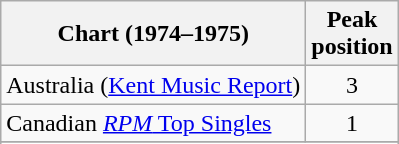<table class="wikitable sortable">
<tr>
<th>Chart (1974–1975)</th>
<th>Peak<br>position</th>
</tr>
<tr>
<td>Australia (<a href='#'>Kent Music Report</a>)</td>
<td align="center">3</td>
</tr>
<tr>
<td>Canadian <a href='#'><em>RPM</em> Top Singles</a></td>
<td align="center">1</td>
</tr>
<tr>
</tr>
<tr>
</tr>
<tr>
</tr>
<tr>
</tr>
</table>
